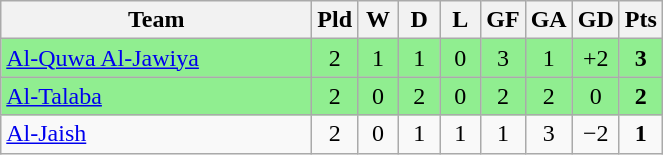<table class="wikitable" style="text-align: center;">
<tr>
<th width="200">Team</th>
<th width="20">Pld</th>
<th width="20">W</th>
<th width="20">D</th>
<th width="20">L</th>
<th width="20">GF</th>
<th width="20">GA</th>
<th width="20">GD</th>
<th width="20">Pts</th>
</tr>
<tr bgcolor=lightgreen>
<td style="text-align:left;"><a href='#'>Al-Quwa Al-Jawiya</a></td>
<td>2</td>
<td>1</td>
<td>1</td>
<td>0</td>
<td>3</td>
<td>1</td>
<td>+2</td>
<td><strong>3</strong></td>
</tr>
<tr bgcolor=lightgreen>
<td style="text-align:left;"><a href='#'>Al-Talaba</a></td>
<td>2</td>
<td>0</td>
<td>2</td>
<td>0</td>
<td>2</td>
<td>2</td>
<td>0</td>
<td><strong>2</strong></td>
</tr>
<tr>
<td style="text-align:left;"><a href='#'>Al-Jaish</a></td>
<td>2</td>
<td>0</td>
<td>1</td>
<td>1</td>
<td>1</td>
<td>3</td>
<td>−2</td>
<td><strong>1</strong></td>
</tr>
</table>
